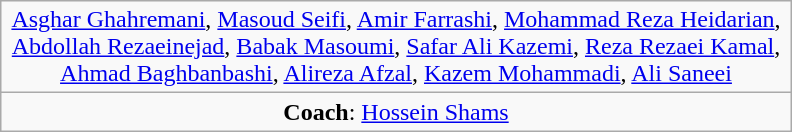<table class="wikitable" style="text-align:center; width:33em; margin:0.5em auto;">
<tr>
<td><a href='#'>Asghar Ghahremani</a>, <a href='#'>Masoud Seifi</a>, <a href='#'>Amir Farrashi</a>, <a href='#'>Mohammad Reza Heidarian</a>, <a href='#'>Abdollah Rezaeinejad</a>, <a href='#'>Babak Masoumi</a>, <a href='#'>Safar Ali Kazemi</a>, <a href='#'>Reza Rezaei Kamal</a>, <a href='#'>Ahmad Baghbanbashi</a>, <a href='#'>Alireza Afzal</a>, <a href='#'>Kazem Mohammadi</a>, <a href='#'>Ali Saneei</a></td>
</tr>
<tr>
<td><strong>Coach</strong>:  <a href='#'>Hossein Shams</a></td>
</tr>
</table>
